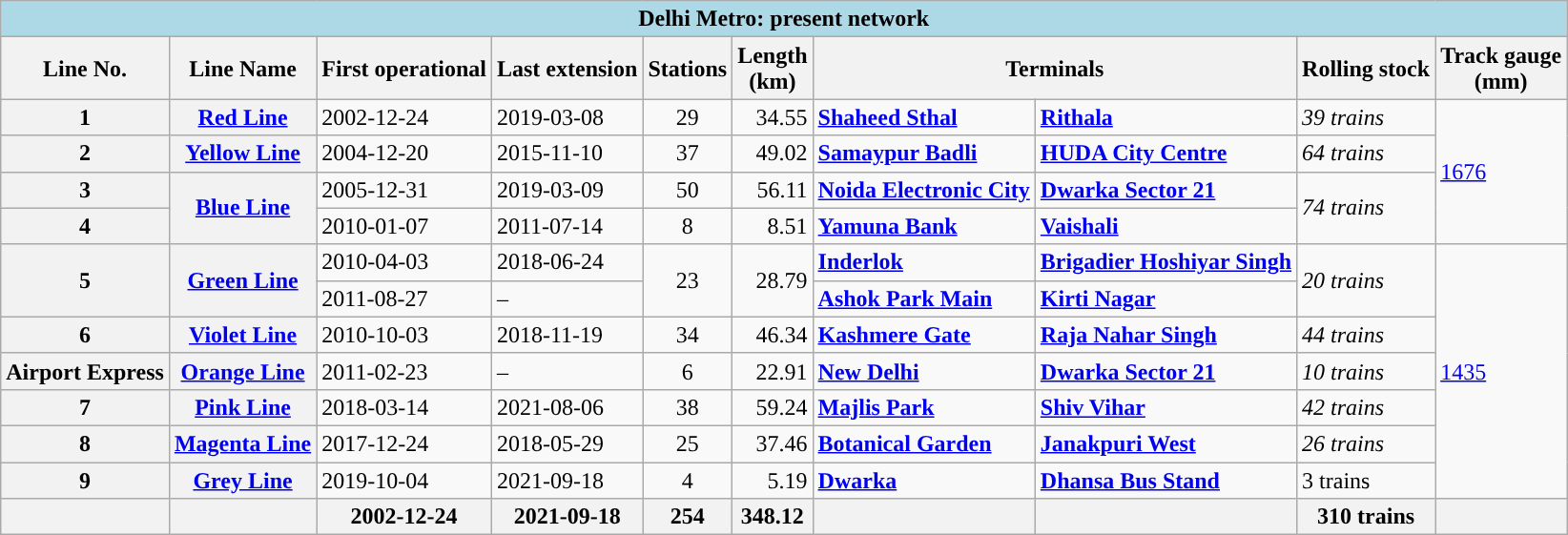<table class="wikitable sortable">
<tr>
<th style="background:#ADD8E6;" colspan="10">Delhi Metro: present network</th>
</tr>
<tr>
<th>Line No.</th>
<th>Line Name</th>
<th>First operational</th>
<th>Last extension</th>
<th>Stations</th>
<th>Length<br>(km)<br></th>
<th colspan="2">Terminals</th>
<th>Rolling stock</th>
<th>Track gauge<br>(mm)</th>
</tr>
<tr>
<th>1</th>
<th style="background:#"><a href='#'><span>Red Line</span></a></th>
<td>2002-12-24</td>
<td>2019-03-08</td>
<td style="text-align:center;">29</td>
<td style="text-align:right;">34.55</td>
<td><a href='#'><strong>Shaheed Sthal</strong></a></td>
<td><a href='#'><strong>Rithala</strong></a></td>
<td><em>39 trains</em></td>
<td rowspan="4"><a href='#'>1676</a></td>
</tr>
<tr>
<th>2</th>
<th style="background:#"><a href='#'><span>Yellow Line</span></a></th>
<td>2004-12-20</td>
<td>2015-11-10</td>
<td style="text-align:center;">37</td>
<td style="text-align:right;">49.02</td>
<td><a href='#'><strong>Samaypur Badli</strong></a></td>
<td><a href='#'><strong>HUDA City Centre</strong></a></td>
<td><em>64 trains</em></td>
</tr>
<tr>
<th>3</th>
<th rowspan="2" style="background:#"><a href='#'><span>Blue Line</span></a></th>
<td>2005-12-31</td>
<td>2019-03-09</td>
<td style="text-align:center;">50</td>
<td style="text-align:right;">56.11</td>
<td><a href='#'><strong>Noida Electronic City</strong></a></td>
<td><a href='#'><strong>Dwarka Sector 21</strong></a></td>
<td rowspan="2"><em>74 trains</em></td>
</tr>
<tr>
<th>4</th>
<td>2010-01-07</td>
<td>2011-07-14</td>
<td style="text-align:center;">8</td>
<td style="text-align:right;">8.51</td>
<td><a href='#'><strong>Yamuna Bank</strong></a></td>
<td><a href='#'><strong>Vaishali</strong></a></td>
</tr>
<tr>
<th rowspan="2">5</th>
<th rowspan="2" style="background:#"><a href='#'><span>Green Line</span></a></th>
<td>2010-04-03</td>
<td style="text-align:left;">2018-06-24</td>
<td rowspan="2" style="text-align:center;">23</td>
<td rowspan=2 style="text-align:right;">28.79</td>
<td><a href='#'><strong>Inderlok</strong></a></td>
<td><a href='#'><strong>Brigadier Hoshiyar Singh</strong></a></td>
<td rowspan="2"><em>20 trains</em></td>
<td rowspan="7"><a href='#'>1435</a></td>
</tr>
<tr>
<td>2011-08-27</td>
<td style="text-align:left;">–</td>
<td><a href='#'><strong>Ashok Park Main</strong></a></td>
<td><a href='#'><strong>Kirti Nagar</strong></a></td>
</tr>
<tr>
<th>6</th>
<th style="background:#"><a href='#'><span>Violet Line</span></a></th>
<td>2010-10-03</td>
<td>2018-11-19</td>
<td style="text-align:center;">34</td>
<td style="text-align:right;">46.34</td>
<td><a href='#'><strong>Kashmere Gate</strong></a></td>
<td><a href='#'><strong>Raja Nahar Singh</strong></a></td>
<td><em>44 trains</em></td>
</tr>
<tr>
<th>Airport Express</th>
<th style="background:#"><a href='#'><span>Orange Line</span></a></th>
<td>2011-02-23</td>
<td style="text-align:left;">–</td>
<td style="text-align:center;">6</td>
<td style="text-align:right;">22.91</td>
<td><a href='#'><strong>New Delhi</strong></a></td>
<td><a href='#'><strong>Dwarka Sector 21</strong></a></td>
<td><em>10 trains</em></td>
</tr>
<tr>
<th>7</th>
<th style="text-align:center; background:#"><a href='#'><span>Pink Line</span></a></th>
<td>2018-03-14</td>
<td style="text-align:left;">2021-08-06</td>
<td style="text-align:center;">38</td>
<td style="text-align:right;">59.24</td>
<td><a href='#'><strong>Majlis Park</strong></a></td>
<td><a href='#'><strong>Shiv Vihar</strong></a></td>
<td><em>42 trains</em></td>
</tr>
<tr>
<th>8</th>
<th style="background:#"><a href='#'><span>Magenta Line</span></a></th>
<td>2017-12-24</td>
<td>2018-05-29</td>
<td style="text-align:center;">25</td>
<td style="text-align:right;">37.46</td>
<td><a href='#'><strong>Botanical Garden</strong></a></td>
<td><a href='#'><strong>Janakpuri West</strong></a></td>
<td><em>26 trains</em></td>
</tr>
<tr>
<th>9</th>
<th style="background:#"><a href='#'><span>Grey Line</span></a></th>
<td>2019-10-04</td>
<td>2021-09-18</td>
<td style="text-align:center;">4</td>
<td style="text-align:right;">5.19</td>
<td><a href='#'><strong>Dwarka</strong></a></td>
<td><strong><a href='#'>Dhansa Bus Stand</a></strong></td>
<td>3 trains</td>
</tr>
<tr>
<th></th>
<th></th>
<th>2002-12-24</th>
<th style="text-align:center;">2021-09-18</th>
<th !style="text-align:right;">254</th>
<th>348.12</th>
<th></th>
<th></th>
<th>310 trains</th>
<th></th>
</tr>
</table>
